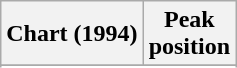<table class="wikitable sortable plainrowheaders" style="text-align:center">
<tr>
<th>Chart (1994)</th>
<th>Peak<br>position</th>
</tr>
<tr>
</tr>
<tr>
</tr>
</table>
